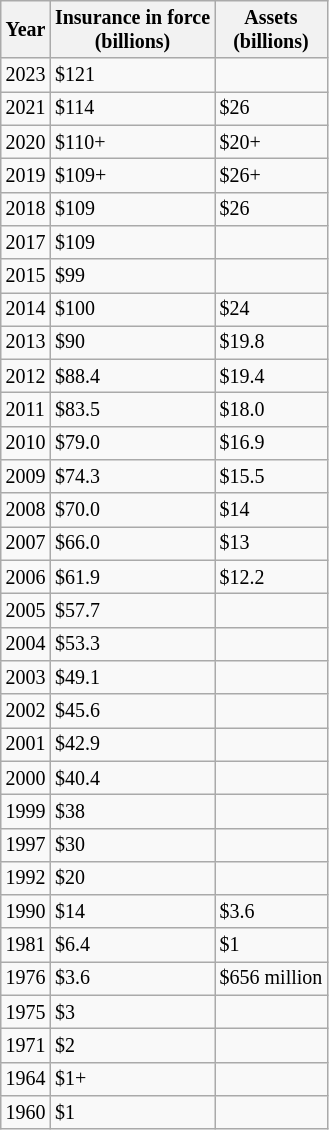<table class="wikitable floatright" style="font-size:smaller">
<tr>
<th>Year</th>
<th>Insurance in force<br>(billions)</th>
<th>Assets<br>(billions)</th>
</tr>
<tr>
<td>2023</td>
<td>$121</td>
<td></td>
</tr>
<tr>
<td>2021</td>
<td>$114</td>
<td>$26</td>
</tr>
<tr>
<td>2020</td>
<td>$110+</td>
<td>$20+</td>
</tr>
<tr>
<td>2019</td>
<td>$109+</td>
<td>$26+</td>
</tr>
<tr>
<td>2018</td>
<td>$109</td>
<td>$26</td>
</tr>
<tr>
<td>2017</td>
<td>$109</td>
<td></td>
</tr>
<tr>
<td>2015</td>
<td>$99</td>
<td></td>
</tr>
<tr>
<td>2014</td>
<td>$100</td>
<td>$24</td>
</tr>
<tr>
<td>2013</td>
<td>$90</td>
<td>$19.8</td>
</tr>
<tr>
<td>2012</td>
<td>$88.4</td>
<td>$19.4</td>
</tr>
<tr>
<td>2011</td>
<td>$83.5</td>
<td>$18.0</td>
</tr>
<tr>
<td>2010</td>
<td>$79.0</td>
<td>$16.9</td>
</tr>
<tr>
<td>2009</td>
<td>$74.3</td>
<td>$15.5</td>
</tr>
<tr>
<td>2008</td>
<td>$70.0</td>
<td>$14</td>
</tr>
<tr>
<td>2007</td>
<td>$66.0</td>
<td>$13</td>
</tr>
<tr>
<td>2006</td>
<td>$61.9</td>
<td>$12.2</td>
</tr>
<tr>
<td>2005</td>
<td>$57.7</td>
<td></td>
</tr>
<tr>
<td>2004</td>
<td>$53.3</td>
<td></td>
</tr>
<tr>
<td>2003</td>
<td>$49.1</td>
<td></td>
</tr>
<tr>
<td>2002</td>
<td>$45.6</td>
<td></td>
</tr>
<tr>
<td>2001</td>
<td>$42.9</td>
<td></td>
</tr>
<tr>
<td>2000</td>
<td>$40.4</td>
<td></td>
</tr>
<tr>
<td>1999</td>
<td>$38</td>
<td></td>
</tr>
<tr>
<td>1997</td>
<td>$30</td>
<td></td>
</tr>
<tr>
<td>1992</td>
<td>$20</td>
<td></td>
</tr>
<tr>
<td>1990</td>
<td>$14</td>
<td>$3.6</td>
</tr>
<tr>
<td>1981</td>
<td>$6.4</td>
<td>$1</td>
</tr>
<tr>
<td>1976</td>
<td>$3.6</td>
<td>$656 million</td>
</tr>
<tr>
<td>1975</td>
<td>$3</td>
<td></td>
</tr>
<tr>
<td>1971</td>
<td>$2</td>
<td></td>
</tr>
<tr>
<td>1964</td>
<td>$1+</td>
<td></td>
</tr>
<tr>
<td>1960</td>
<td>$1</td>
<td></td>
</tr>
</table>
